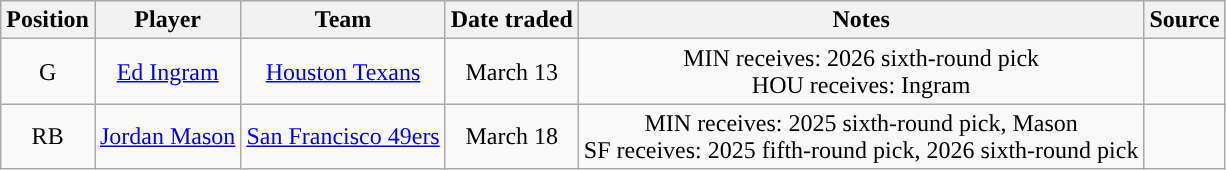<table class="wikitable" style="text-align:center">
<tr>
<th>Position</th>
<th>Player</th>
<th>Team</th>
<th>Date traded</th>
<th>Notes</th>
<th>Source</th>
</tr>
<tr>
<td>G</td>
<td><a href='#'>Ed Ingram</a></td>
<td><a href='#'>Houston Texans</a></td>
<td>March 13</td>
<td>MIN receives: 2026 sixth-round pick<br>HOU receives: Ingram</td>
<td></td>
</tr>
<tr>
<td>RB</td>
<td><a href='#'>Jordan Mason</a></td>
<td><a href='#'>San Francisco 49ers</a></td>
<td>March 18</td>
<td>MIN receives: 2025 sixth-round pick, Mason<br>SF receives: 2025 fifth-round pick, 2026 sixth-round pick</td>
<td></td>
</tr>
</table>
